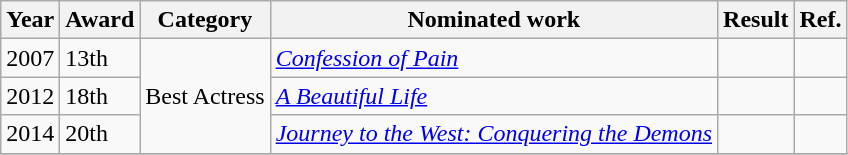<table class="wikitable">
<tr>
<th>Year</th>
<th>Award</th>
<th>Category</th>
<th>Nominated work</th>
<th>Result</th>
<th>Ref.</th>
</tr>
<tr>
<td>2007</td>
<td>13th</td>
<td rowspan=3>Best Actress</td>
<td><em><a href='#'>Confession of Pain</a></em></td>
<td></td>
<td></td>
</tr>
<tr>
<td>2012</td>
<td>18th</td>
<td><em><a href='#'>A Beautiful Life</a></em></td>
<td></td>
<td></td>
</tr>
<tr>
<td>2014</td>
<td>20th</td>
<td><em><a href='#'>Journey to the West: Conquering the Demons</a></em></td>
<td></td>
<td></td>
</tr>
<tr>
</tr>
</table>
